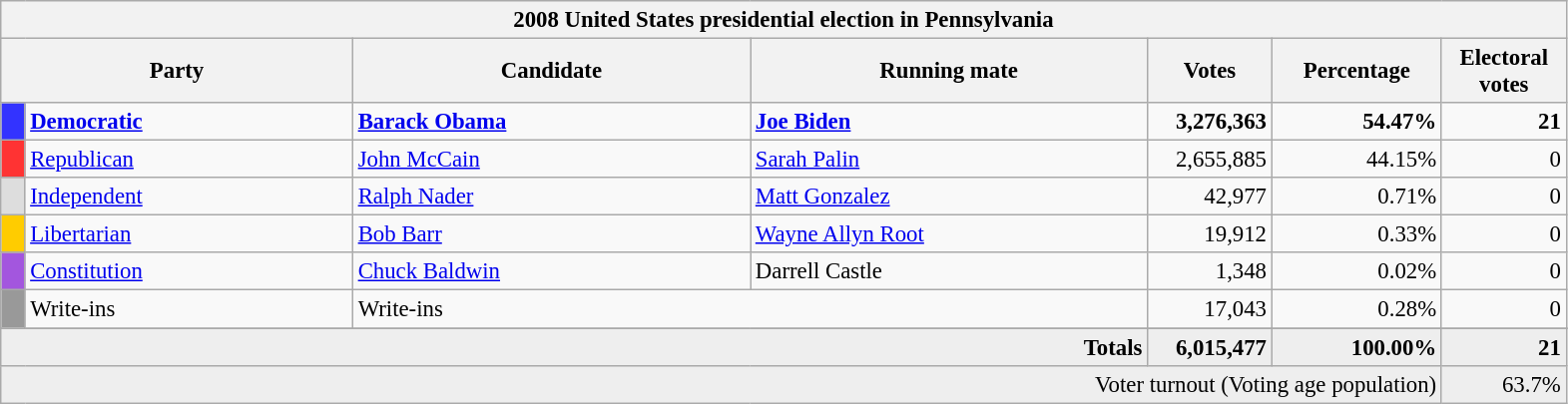<table class="wikitable" style="font-size: 95%;">
<tr>
<th colspan="7">2008 United States presidential election in Pennsylvania</th>
</tr>
<tr>
<th colspan="2" style="width: 15em">Party</th>
<th style="width: 17em">Candidate</th>
<th style="width: 17em">Running mate</th>
<th style="width: 5em">Votes</th>
<th style="width: 7em">Percentage</th>
<th style="width: 5em">Electoral votes</th>
</tr>
<tr>
<th style="background-color:#3333FF; width: 3px"></th>
<td style="width: 130px"><strong><a href='#'>Democratic</a></strong></td>
<td><strong><a href='#'>Barack Obama</a></strong></td>
<td><strong><a href='#'>Joe Biden</a></strong></td>
<td align="right"><strong>3,276,363</strong></td>
<td align="right"><strong>54.47%</strong></td>
<td align="right"><strong>21</strong></td>
</tr>
<tr>
<th style="background-color:#FF3333; width: 3px"></th>
<td style="width: 130px"><a href='#'>Republican</a></td>
<td><a href='#'>John McCain</a></td>
<td><a href='#'>Sarah Palin</a></td>
<td align="right">2,655,885</td>
<td align="right">44.15%</td>
<td align="right">0</td>
</tr>
<tr>
<th style="background-color:#DDDDDD; width: 3px"></th>
<td style="width: 130px"><a href='#'>Independent</a></td>
<td><a href='#'>Ralph Nader</a></td>
<td><a href='#'>Matt Gonzalez</a></td>
<td align="right">42,977</td>
<td align="right">0.71%</td>
<td align="right">0</td>
</tr>
<tr>
<th style="background-color:#FFCC00; width: 3px"></th>
<td style="width: 130px"><a href='#'>Libertarian</a></td>
<td><a href='#'>Bob Barr</a></td>
<td><a href='#'>Wayne Allyn Root</a></td>
<td align="right">19,912</td>
<td align="right">0.33%</td>
<td align="right">0</td>
</tr>
<tr>
<th style="background-color:#A356DE; width: 3px"></th>
<td style="width: 130px"><a href='#'>Constitution</a></td>
<td><a href='#'>Chuck Baldwin</a></td>
<td>Darrell Castle</td>
<td align="right">1,348</td>
<td align="right">0.02%</td>
<td align="right">0</td>
</tr>
<tr ->
<th style="background-color:#999999; width: 3px"></th>
<td style="width: 130px">Write-ins</td>
<td colspan="2">Write-ins</td>
<td align="right">17,043</td>
<td align="right">0.28%</td>
<td align="right">0</td>
</tr>
<tr>
</tr>
<tr bgcolor="#EEEEEE">
<td colspan="4" align="right"><strong>Totals</strong></td>
<td align="right"><strong>6,015,477</strong></td>
<td align="right"><strong>100.00%</strong></td>
<td align="right"><strong>21</strong></td>
</tr>
<tr bgcolor="#EEEEEE">
<td colspan="6" align="right">Voter turnout (Voting age population)</td>
<td colspan="1" align="right">63.7%</td>
</tr>
</table>
